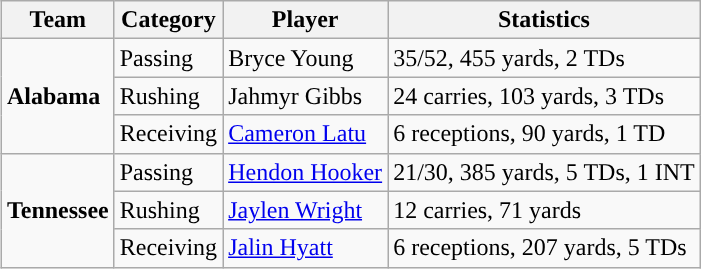<table class="wikitable" style="float: right;">
<tr>
<th>Team</th>
<th>Category</th>
<th>Player</th>
<th>Statistics</th>
</tr>
<tr>
<td rowspan=3><strong>Alabama</strong></td>
<td>Passing</td>
<td>Bryce Young</td>
<td>35/52, 455 yards, 2 TDs</td>
</tr>
<tr>
<td>Rushing</td>
<td>Jahmyr Gibbs</td>
<td>24 carries, 103 yards, 3 TDs</td>
</tr>
<tr>
<td>Receiving</td>
<td><a href='#'>Cameron Latu</a></td>
<td>6 receptions, 90 yards, 1 TD</td>
</tr>
<tr>
<td rowspan=3><strong>Tennessee</strong></td>
<td>Passing</td>
<td><a href='#'>Hendon Hooker</a></td>
<td>21/30, 385 yards, 5 TDs, 1 INT</td>
</tr>
<tr>
<td>Rushing</td>
<td><a href='#'>Jaylen Wright</a></td>
<td>12 carries, 71 yards</td>
</tr>
<tr>
<td>Receiving</td>
<td><a href='#'>Jalin Hyatt</a></td>
<td>6 receptions, 207 yards, 5 TDs</td>
</tr>
</table>
